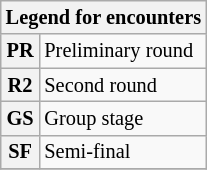<table class="wikitable" style="font-size: 85%">
<tr>
<th colspan="2">Legend for encounters</th>
</tr>
<tr>
<th>PR</th>
<td>Preliminary round</td>
</tr>
<tr>
<th>R2</th>
<td>Second round</td>
</tr>
<tr>
<th>GS</th>
<td>Group stage</td>
</tr>
<tr>
<th>SF</th>
<td>Semi-final</td>
</tr>
<tr>
</tr>
</table>
